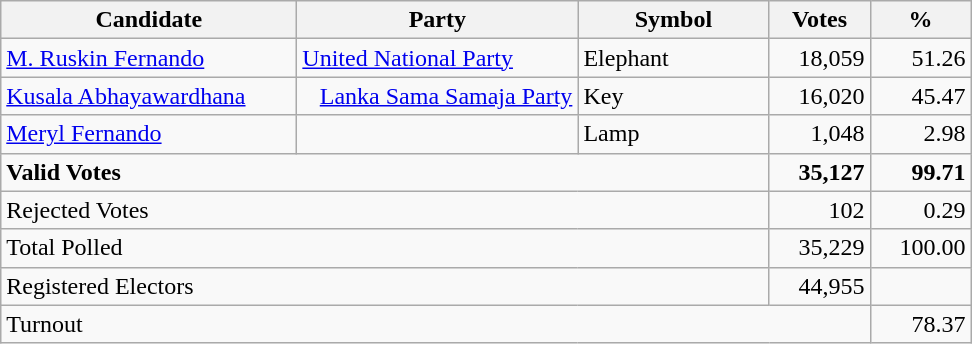<table class="wikitable" border="1" style="text-align:right;">
<tr>
<th align=left width="190">Candidate</th>
<th align=left width="180">Party</th>
<th align=left width="120">Symbol</th>
<th align=left width="60">Votes</th>
<th align=left width="60">%</th>
</tr>
<tr>
<td align=left><a href='#'>M. Ruskin Fernando</a></td>
<td align=left><a href='#'>United National Party</a></td>
<td align=left>Elephant</td>
<td>18,059</td>
<td>51.26</td>
</tr>
<tr>
<td align=left><a href='#'>Kusala Abhayawardhana</a></td>
<td><a href='#'>Lanka Sama Samaja Party</a></td>
<td align=left>Key</td>
<td>16,020</td>
<td>45.47</td>
</tr>
<tr>
<td align=left><a href='#'>Meryl Fernando</a></td>
<td></td>
<td align=left>Lamp</td>
<td>1,048</td>
<td>2.98</td>
</tr>
<tr>
<td align=left colspan=3><strong>Valid Votes</strong></td>
<td><strong>35,127</strong></td>
<td><strong>99.71</strong></td>
</tr>
<tr>
<td align=left colspan=3>Rejected Votes</td>
<td>102</td>
<td>0.29</td>
</tr>
<tr>
<td align=left colspan=3>Total Polled</td>
<td>35,229</td>
<td>100.00</td>
</tr>
<tr>
<td align=left colspan=3>Registered Electors</td>
<td>44,955</td>
<td></td>
</tr>
<tr>
<td align=left colspan=4>Turnout</td>
<td>78.37</td>
</tr>
</table>
